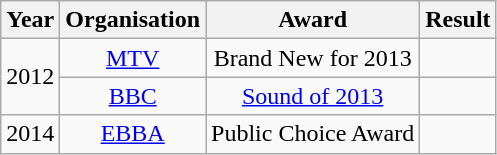<table class="wikitable plainrowheaders" style="text-align:center;">
<tr>
<th>Year</th>
<th>Organisation</th>
<th>Award</th>
<th>Result</th>
</tr>
<tr>
<td rowspan="2">2012</td>
<td><a href='#'>MTV</a></td>
<td>Brand New for 2013</td>
<td></td>
</tr>
<tr>
<td><a href='#'>BBC</a></td>
<td><a href='#'>Sound of 2013</a></td>
<td></td>
</tr>
<tr>
<td>2014</td>
<td><a href='#'>EBBA</a></td>
<td>Public Choice Award</td>
<td></td>
</tr>
</table>
